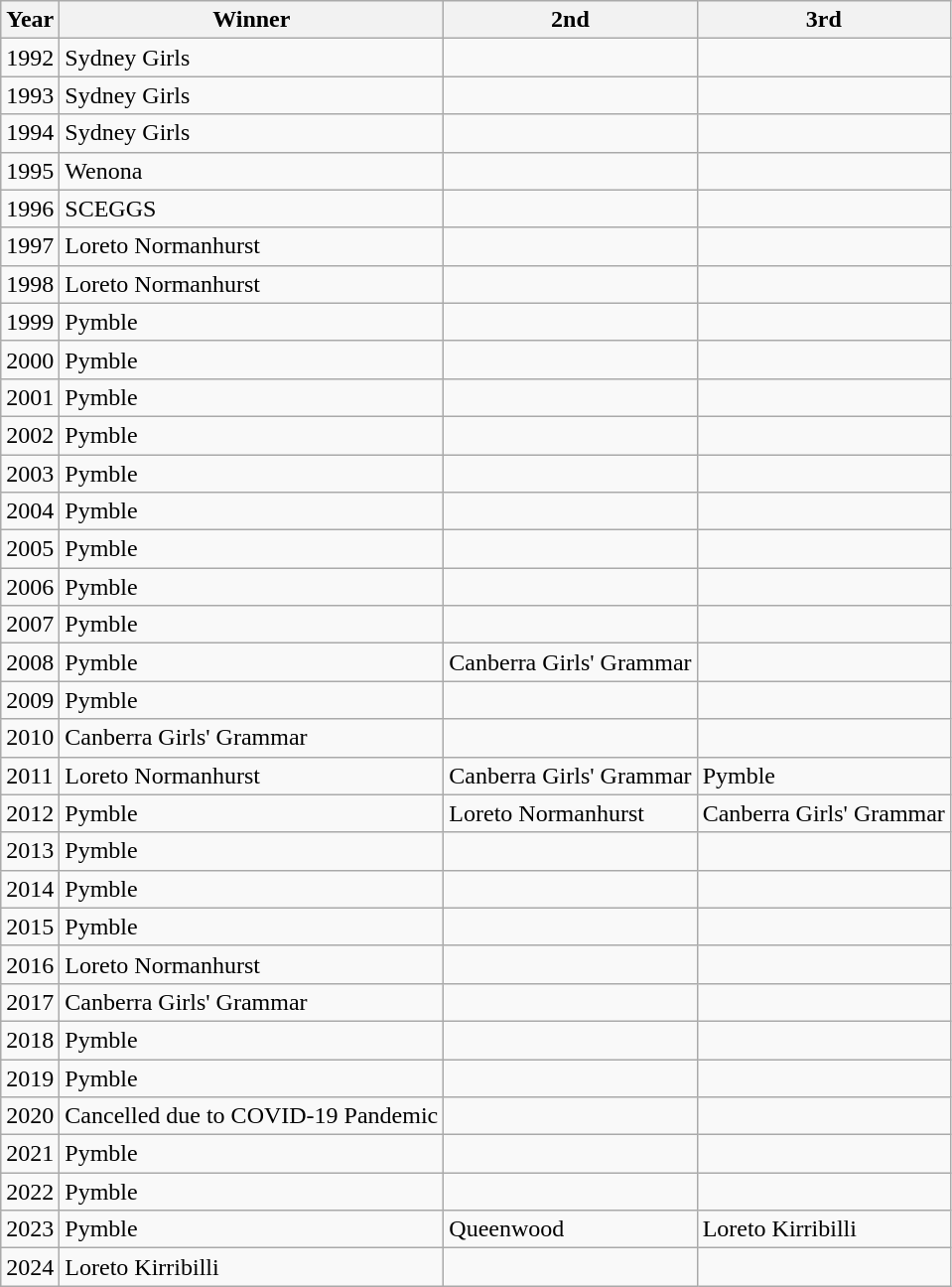<table class="wikitable">
<tr>
<th>Year</th>
<th>Winner</th>
<th>2nd</th>
<th>3rd</th>
</tr>
<tr>
<td>1992</td>
<td>Sydney Girls</td>
<td></td>
<td></td>
</tr>
<tr>
<td>1993</td>
<td>Sydney Girls</td>
<td></td>
<td></td>
</tr>
<tr>
<td>1994</td>
<td>Sydney Girls</td>
<td></td>
<td></td>
</tr>
<tr>
<td>1995</td>
<td>Wenona</td>
<td></td>
<td></td>
</tr>
<tr>
<td>1996</td>
<td>SCEGGS</td>
<td></td>
<td></td>
</tr>
<tr>
<td>1997</td>
<td>Loreto Normanhurst</td>
<td></td>
<td></td>
</tr>
<tr>
<td>1998</td>
<td>Loreto Normanhurst</td>
<td></td>
<td></td>
</tr>
<tr>
<td>1999</td>
<td>Pymble</td>
<td></td>
<td></td>
</tr>
<tr>
<td>2000</td>
<td>Pymble</td>
<td></td>
<td></td>
</tr>
<tr>
<td>2001</td>
<td>Pymble</td>
<td></td>
<td></td>
</tr>
<tr>
<td>2002</td>
<td>Pymble</td>
<td></td>
<td></td>
</tr>
<tr>
<td>2003</td>
<td>Pymble</td>
<td></td>
<td></td>
</tr>
<tr>
<td>2004</td>
<td>Pymble</td>
<td></td>
<td></td>
</tr>
<tr>
<td>2005</td>
<td>Pymble</td>
<td></td>
<td></td>
</tr>
<tr>
<td>2006</td>
<td>Pymble</td>
<td></td>
<td></td>
</tr>
<tr>
<td>2007</td>
<td>Pymble</td>
<td></td>
<td></td>
</tr>
<tr>
<td>2008</td>
<td>Pymble</td>
<td>Canberra Girls' Grammar</td>
<td></td>
</tr>
<tr>
<td>2009</td>
<td>Pymble</td>
<td></td>
<td></td>
</tr>
<tr>
<td>2010</td>
<td>Canberra Girls' Grammar</td>
<td></td>
<td></td>
</tr>
<tr>
<td>2011</td>
<td>Loreto Normanhurst</td>
<td>Canberra Girls' Grammar</td>
<td>Pymble</td>
</tr>
<tr>
<td>2012</td>
<td>Pymble</td>
<td>Loreto Normanhurst</td>
<td>Canberra Girls' Grammar</td>
</tr>
<tr>
<td>2013</td>
<td>Pymble</td>
<td></td>
<td></td>
</tr>
<tr>
<td>2014</td>
<td>Pymble</td>
<td></td>
<td></td>
</tr>
<tr>
<td>2015</td>
<td>Pymble</td>
<td></td>
<td></td>
</tr>
<tr>
<td>2016</td>
<td>Loreto Normanhurst</td>
<td></td>
<td></td>
</tr>
<tr>
<td>2017</td>
<td>Canberra Girls' Grammar</td>
<td></td>
<td></td>
</tr>
<tr>
<td>2018</td>
<td>Pymble</td>
<td></td>
<td></td>
</tr>
<tr>
<td>2019</td>
<td>Pymble</td>
<td></td>
<td></td>
</tr>
<tr>
<td>2020</td>
<td>Cancelled due to COVID-19 Pandemic</td>
<td></td>
<td></td>
</tr>
<tr>
<td>2021</td>
<td>Pymble</td>
<td></td>
<td></td>
</tr>
<tr>
<td>2022</td>
<td>Pymble</td>
<td></td>
<td></td>
</tr>
<tr>
<td>2023</td>
<td>Pymble</td>
<td>Queenwood</td>
<td>Loreto Kirribilli</td>
</tr>
<tr>
<td>2024</td>
<td>Loreto Kirribilli</td>
<td></td>
<td></td>
</tr>
</table>
